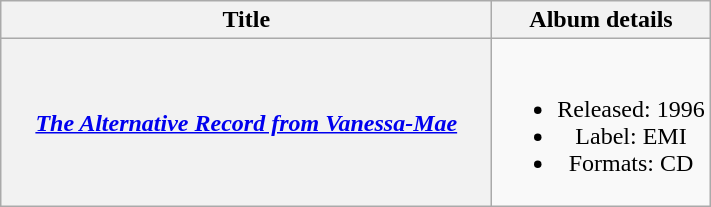<table class="wikitable plainrowheaders" style="text-align:center;">
<tr>
<th scope="col" style="width:20em;">Title</th>
<th scope="col">Album details</th>
</tr>
<tr>
<th scope="row"><em><a href='#'>The Alternative Record from Vanessa-Mae</a></em></th>
<td><br><ul><li>Released: 1996</li><li>Label: EMI</li><li>Formats: CD</li></ul></td>
</tr>
</table>
